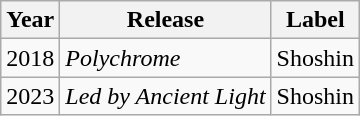<table class="wikitable">
<tr>
<th>Year</th>
<th>Release</th>
<th>Label</th>
</tr>
<tr>
<td>2018</td>
<td><em>Polychrome</em></td>
<td>Shoshin</td>
</tr>
<tr>
<td>2023</td>
<td><em>Led by Ancient Light</em></td>
<td>Shoshin</td>
</tr>
</table>
